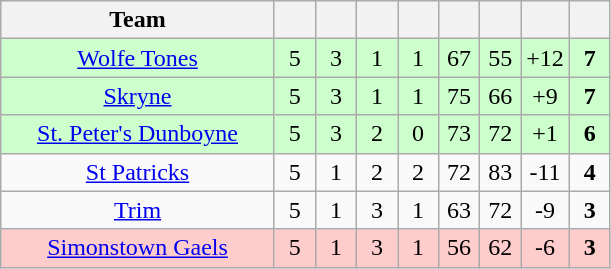<table class="wikitable" style="text-align:center">
<tr>
<th width="175">Team</th>
<th width="20"></th>
<th width="20"></th>
<th width="20"></th>
<th width="20"></th>
<th width="20"></th>
<th width="20"></th>
<th width="20"></th>
<th width="20"></th>
</tr>
<tr bgcolor="ccffcc">
<td><a href='#'>Wolfe Tones</a></td>
<td>5</td>
<td>3</td>
<td>1</td>
<td>1</td>
<td>67</td>
<td>55</td>
<td>+12</td>
<td><strong>7</strong></td>
</tr>
<tr bgcolor="ccffcc">
<td><a href='#'>Skryne</a></td>
<td>5</td>
<td>3</td>
<td>1</td>
<td>1</td>
<td>75</td>
<td>66</td>
<td>+9</td>
<td><strong>7</strong></td>
</tr>
<tr bgcolor="ccffcc">
<td><a href='#'>St. Peter's Dunboyne</a></td>
<td>5</td>
<td>3</td>
<td>2</td>
<td>0</td>
<td>73</td>
<td>72</td>
<td>+1</td>
<td><strong>6</strong></td>
</tr>
<tr>
<td><a href='#'>St Patricks</a></td>
<td>5</td>
<td>1</td>
<td>2</td>
<td>2</td>
<td>72</td>
<td>83</td>
<td>-11</td>
<td><strong>4</strong></td>
</tr>
<tr>
<td><a href='#'>Trim</a></td>
<td>5</td>
<td>1</td>
<td>3</td>
<td>1</td>
<td>63</td>
<td>72</td>
<td>-9</td>
<td><strong>3</strong></td>
</tr>
<tr bgcolor="ffcccc">
<td><a href='#'>Simonstown Gaels</a></td>
<td>5</td>
<td>1</td>
<td>3</td>
<td>1</td>
<td>56</td>
<td>62</td>
<td>-6</td>
<td><strong>3</strong></td>
</tr>
</table>
